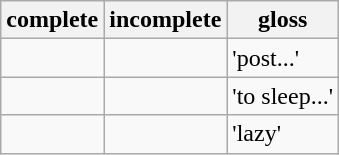<table class="wikitable">
<tr>
<th>complete</th>
<th>incomplete</th>
<th>gloss</th>
</tr>
<tr>
<td></td>
<td></td>
<td>'post...'</td>
</tr>
<tr>
<td></td>
<td></td>
<td>'to sleep...'</td>
</tr>
<tr>
<td></td>
<td></td>
<td>'lazy'</td>
</tr>
</table>
